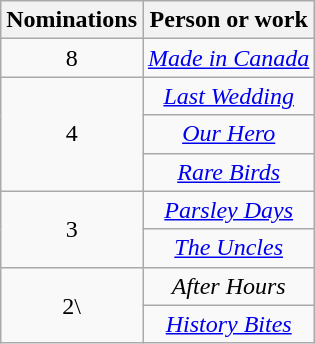<table class="wikitable sortable" style="text-align:center;" background: #f6e39c;>
<tr>
<th scope="col" style="width:55px;">Nominations</th>
<th scope="col" style="text-align:center;">Person or work</th>
</tr>
<tr>
<td style="text-align:center">8</td>
<td><em><a href='#'>Made in Canada</a></em></td>
</tr>
<tr>
<td rowspan=3 style="text-align:center">4</td>
<td><em><a href='#'>Last Wedding</a></em></td>
</tr>
<tr>
<td><em><a href='#'>Our Hero</a></em></td>
</tr>
<tr>
<td><em><a href='#'>Rare Birds</a></em></td>
</tr>
<tr>
<td rowspan=2 style="text-align:center">3</td>
<td><em><a href='#'>Parsley Days</a></em></td>
</tr>
<tr>
<td><em><a href='#'>The Uncles</a></em></td>
</tr>
<tr>
<td rowspan=2 style="text-align:center">2\</td>
<td><em>After Hours</em></td>
</tr>
<tr>
<td><em><a href='#'>History Bites</a></em></td>
</tr>
</table>
